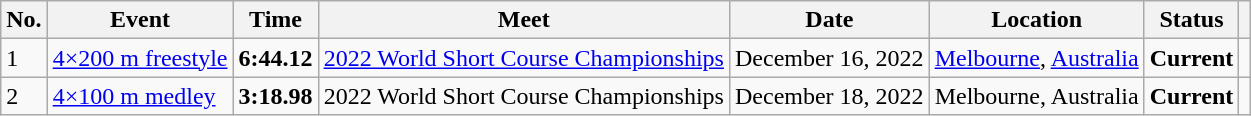<table class="wikitable sortable">
<tr>
<th>No.</th>
<th>Event</th>
<th>Time</th>
<th>Meet</th>
<th>Date</th>
<th>Location</th>
<th>Status</th>
<th></th>
</tr>
<tr>
<td>1</td>
<td><a href='#'>4×200 m freestyle</a></td>
<td style="text-align:center;"><strong>6:44.12</strong></td>
<td><a href='#'>2022 World Short Course Championships</a></td>
<td>December 16, 2022</td>
<td><a href='#'>Melbourne</a>, <a href='#'>Australia</a></td>
<td style="text-align:center;"><strong>Current</strong></td>
<td style="text-align:center;"></td>
</tr>
<tr>
<td>2</td>
<td><a href='#'>4×100 m medley</a></td>
<td style="text-align:center;"><strong>3:18.98</strong></td>
<td>2022 World Short Course Championships</td>
<td>December 18, 2022</td>
<td>Melbourne, Australia</td>
<td style="text-align:center;"><strong>Current</strong></td>
<td style="text-align:center;"></td>
</tr>
</table>
